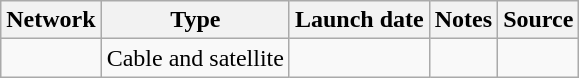<table class="wikitable sortable">
<tr>
<th>Network</th>
<th>Type</th>
<th>Launch date</th>
<th>Notes</th>
<th>Source</th>
</tr>
<tr>
<td><a href='#'></a></td>
<td>Cable and satellite</td>
<td></td>
<td></td>
<td></td>
</tr>
</table>
